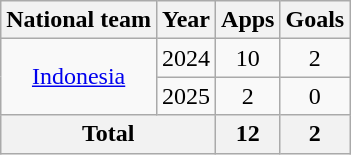<table class="wikitable" style="text-align:center">
<tr>
<th>National team</th>
<th>Year</th>
<th>Apps</th>
<th>Goals</th>
</tr>
<tr>
<td rowspan="2"><a href='#'>Indonesia</a></td>
<td>2024</td>
<td>10</td>
<td>2</td>
</tr>
<tr>
<td>2025</td>
<td>2</td>
<td>0</td>
</tr>
<tr>
<th colspan="2">Total</th>
<th>12</th>
<th>2</th>
</tr>
</table>
